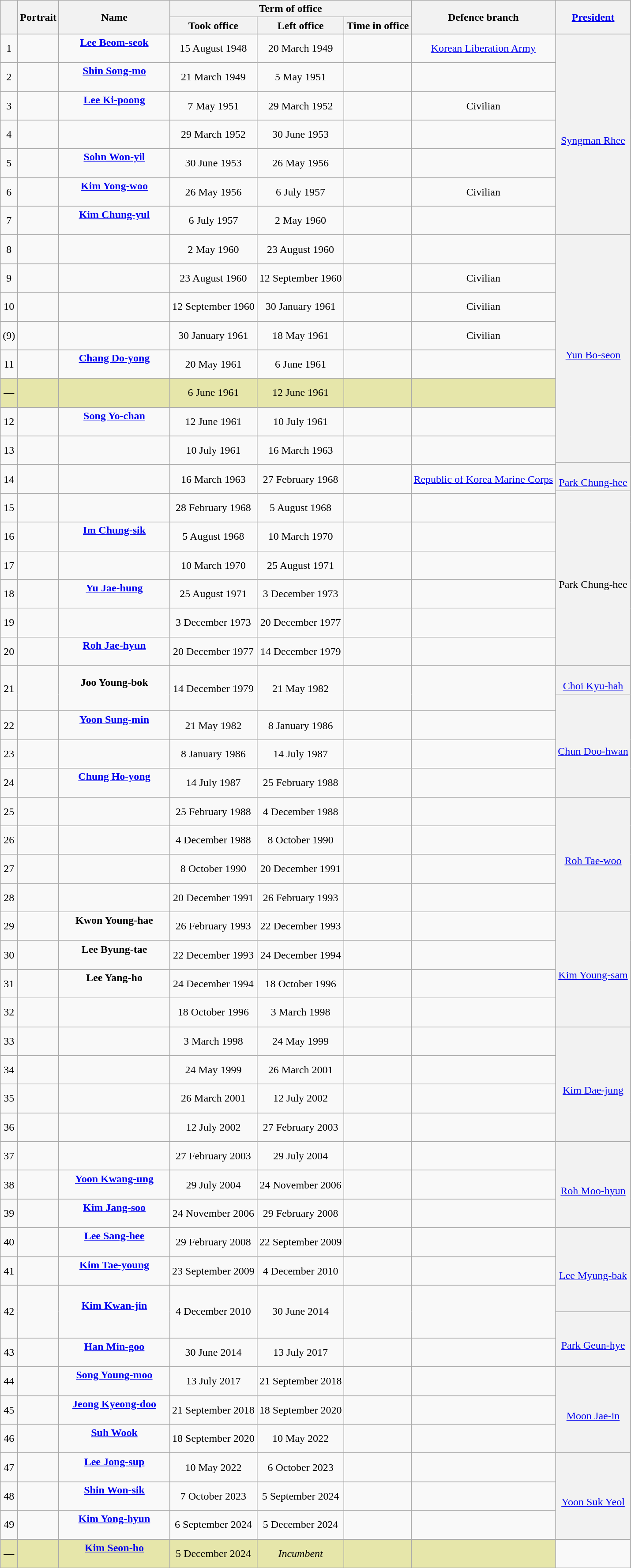<table class="wikitable" style="text-align:center">
<tr>
<th rowspan="2"></th>
<th rowspan="2">Portrait</th>
<th rowspan="2" width="160">Name<br></th>
<th colspan="3">Term of office</th>
<th rowspan="2">Defence branch</th>
<th rowspan="2"><a href='#'>President</a></th>
</tr>
<tr>
<th>Took office</th>
<th>Left office</th>
<th>Time in office</th>
</tr>
<tr>
<td>1</td>
<td></td>
<td><strong><a href='#'>Lee Beom-seok</a></strong><br><br></td>
<td>15 August 1948</td>
<td>20 March 1949</td>
<td></td>
<td> <a href='#'>Korean Liberation Army</a></td>
<th rowspan="7" style="font-weight:normal;"><br><a href='#'>Syngman Rhee</a></th>
</tr>
<tr>
<td>2</td>
<td></td>
<td><strong><a href='#'>Shin Song-mo</a></strong><br><br></td>
<td>21 March 1949</td>
<td>5 May 1951</td>
<td></td>
<td></td>
</tr>
<tr>
<td>3</td>
<td></td>
<td><strong><a href='#'>Lee Ki-poong</a></strong><br><br></td>
<td>7 May 1951</td>
<td>29 March 1952</td>
<td></td>
<td>Civilian</td>
</tr>
<tr>
<td>4</td>
<td></td>
<td><strong></strong><br><br></td>
<td>29 March 1952</td>
<td>30 June 1953</td>
<td></td>
<td></td>
</tr>
<tr>
<td>5</td>
<td></td>
<td><strong><a href='#'>Sohn Won-yil</a></strong><br><br></td>
<td>30 June 1953</td>
<td>26 May 1956</td>
<td></td>
<td></td>
</tr>
<tr>
<td>6</td>
<td></td>
<td><strong><a href='#'>Kim Yong-woo</a></strong><br><br></td>
<td>26 May 1956</td>
<td>6 July 1957</td>
<td></td>
<td>Civilian</td>
</tr>
<tr>
<td>7</td>
<td></td>
<td><strong><a href='#'>Kim Chung-yul</a></strong><br><br></td>
<td>6 July 1957</td>
<td>2 May 1960</td>
<td></td>
<td></td>
</tr>
<tr>
<td>8</td>
<td></td>
<td><strong></strong><br><br></td>
<td>2 May 1960</td>
<td>23 August 1960</td>
<td></td>
<td></td>
<th rowspan="8" style="font-weight:normal;"><br><a href='#'>Yun Bo-seon</a></th>
</tr>
<tr>
<td>9</td>
<td></td>
<td><strong></strong><br><br></td>
<td>23 August 1960</td>
<td>12 September 1960</td>
<td></td>
<td>Civilian</td>
</tr>
<tr>
<td>10</td>
<td></td>
<td><strong></strong><br><br></td>
<td>12 September 1960</td>
<td>30 January 1961</td>
<td></td>
<td>Civilian</td>
</tr>
<tr>
<td>(9)</td>
<td></td>
<td><strong></strong><br><br></td>
<td>30 January 1961</td>
<td>18 May 1961</td>
<td></td>
<td>Civilian</td>
</tr>
<tr>
<td>11</td>
<td></td>
<td><strong><a href='#'>Chang Do-yong</a></strong><br><br></td>
<td>20 May 1961</td>
<td>6 June 1961</td>
<td></td>
<td></td>
</tr>
<tr style="background:#E6E6AA;">
<td>—</td>
<td></td>
<td><strong></strong><br><br></td>
<td>6 June 1961</td>
<td>12 June 1961</td>
<td></td>
<td></td>
</tr>
<tr>
<td>12</td>
<td></td>
<td><strong><a href='#'>Song Yo-chan</a></strong><br><br></td>
<td>12 June 1961</td>
<td>10 July 1961</td>
<td></td>
<td></td>
</tr>
<tr style="height:40px;">
<td rowspan="2">13</td>
<td rowspan="2"></td>
<td rowspan="2"><strong></strong><br><br></td>
<td rowspan="2">10 July 1961</td>
<td rowspan="2">16 March 1963</td>
<td rowspan="2"></td>
<td rowspan="2"></td>
</tr>
<tr>
<th rowspan="2" style="font-weight:normal;"><br><a href='#'>Park Chung-hee<br></a></th>
</tr>
<tr style="height:40px;">
<td rowspan="2">14</td>
<td rowspan="2"></td>
<td rowspan="2"><strong></strong><br><br></td>
<td rowspan="2">16 March 1963</td>
<td rowspan="2">27 February 1968</td>
<td rowspan="2"></td>
<td rowspan="2"> <a href='#'>Republic of Korea Marine Corps</a></td>
</tr>
<tr>
<th rowspan="7" style="font-weight:normal;"><br>Park Chung-hee</th>
</tr>
<tr>
<td>15</td>
<td></td>
<td><strong></strong><br><br></td>
<td>28 February 1968</td>
<td>5 August 1968</td>
<td></td>
<td></td>
</tr>
<tr>
<td>16</td>
<td></td>
<td><strong><a href='#'>Im Chung-sik</a></strong><br><br></td>
<td>5 August 1968</td>
<td>10 March 1970</td>
<td></td>
<td></td>
</tr>
<tr>
<td>17</td>
<td></td>
<td><strong></strong><br><br></td>
<td>10 March 1970</td>
<td>25 August 1971</td>
<td></td>
<td></td>
</tr>
<tr>
<td>18</td>
<td></td>
<td><strong><a href='#'>Yu Jae-hung</a></strong><br><br></td>
<td>25 August 1971</td>
<td>3 December 1973</td>
<td></td>
<td></td>
</tr>
<tr>
<td>19</td>
<td></td>
<td><strong></strong><br><br></td>
<td>3 December 1973</td>
<td>20 December 1977</td>
<td></td>
<td></td>
</tr>
<tr>
<td>20</td>
<td></td>
<td><strong><a href='#'>Roh Jae-hyun</a></strong><br><br></td>
<td>20 December 1977</td>
<td>14 December 1979</td>
<td></td>
<td></td>
</tr>
<tr>
<td rowspan="2">21</td>
<td rowspan="2"></td>
<td rowspan="2"><strong>Joo Young-bok</strong><br><br></td>
<td rowspan="2">14 December 1979</td>
<td rowspan="2">21 May 1982</td>
<td rowspan="2"></td>
<td rowspan="2"></td>
<th style="font-weight:normal;"><br><a href='#'>Choi Kyu-hah</a></th>
</tr>
<tr style="height:25px;">
<th rowspan="4" style="font-weight:normal;"><br><a href='#'>Chun Doo-hwan</a></th>
</tr>
<tr>
<td>22</td>
<td></td>
<td><strong><a href='#'>Yoon Sung-min</a></strong><br><br></td>
<td>21 May 1982</td>
<td>8 January 1986</td>
<td></td>
<td></td>
</tr>
<tr>
<td>23</td>
<td></td>
<td><strong></strong><br><br></td>
<td>8 January 1986</td>
<td>14 July 1987</td>
<td></td>
<td></td>
</tr>
<tr>
<td>24</td>
<td></td>
<td><strong><a href='#'>Chung Ho-yong</a></strong><br><br></td>
<td>14 July 1987</td>
<td>25 February 1988</td>
<td></td>
<td></td>
</tr>
<tr>
<td>25</td>
<td></td>
<td><strong></strong><br><br></td>
<td>25 February 1988</td>
<td>4 December 1988</td>
<td></td>
<td></td>
<th rowspan="4" style="font-weight:normal;"><br><a href='#'>Roh Tae-woo</a></th>
</tr>
<tr>
<td>26</td>
<td></td>
<td><strong></strong><br><br></td>
<td>4 December 1988</td>
<td>8 October 1990</td>
<td></td>
<td></td>
</tr>
<tr>
<td>27</td>
<td></td>
<td><strong></strong><br><br></td>
<td>8 October 1990</td>
<td>20 December 1991</td>
<td></td>
<td></td>
</tr>
<tr>
<td>28</td>
<td></td>
<td><strong></strong><br><br></td>
<td>20 December 1991</td>
<td>26 February 1993</td>
<td></td>
<td></td>
</tr>
<tr>
<td>29</td>
<td></td>
<td><strong>Kwon Young-hae</strong><br><br></td>
<td>26 February 1993</td>
<td>22 December 1993</td>
<td></td>
<td></td>
<th rowspan="4" style="font-weight:normal;"><br><a href='#'>Kim Young-sam</a></th>
</tr>
<tr>
<td>30</td>
<td></td>
<td><strong>Lee Byung-tae</strong><br><br></td>
<td>22 December 1993</td>
<td>24 December 1994</td>
<td></td>
<td></td>
</tr>
<tr>
<td>31</td>
<td></td>
<td><strong>Lee Yang-ho</strong><br><br></td>
<td>24 December 1994</td>
<td>18 October 1996</td>
<td></td>
<td></td>
</tr>
<tr>
<td>32</td>
<td></td>
<td><strong></strong><br><br></td>
<td>18 October 1996</td>
<td>3 March 1998</td>
<td></td>
<td></td>
</tr>
<tr>
<td>33</td>
<td></td>
<td><strong></strong><br><br></td>
<td>3 March 1998</td>
<td>24 May 1999</td>
<td></td>
<td></td>
<th rowspan="4" style="font-weight:normal;"><br><a href='#'>Kim Dae-jung</a></th>
</tr>
<tr>
<td>34</td>
<td></td>
<td><strong></strong><br><br></td>
<td>24 May 1999</td>
<td>26 March 2001</td>
<td></td>
<td></td>
</tr>
<tr>
<td>35</td>
<td></td>
<td><strong></strong><br><br></td>
<td>26 March 2001</td>
<td>12 July 2002</td>
<td></td>
<td></td>
</tr>
<tr>
<td>36</td>
<td></td>
<td><strong></strong><br><br></td>
<td>12 July 2002</td>
<td>27 February 2003</td>
<td></td>
<td></td>
</tr>
<tr>
<td>37</td>
<td></td>
<td><strong></strong><br><br></td>
<td>27 February 2003</td>
<td>29 July 2004</td>
<td></td>
<td></td>
<th rowspan="3" style="font-weight:normal;"><br><a href='#'>Roh Moo-hyun</a></th>
</tr>
<tr>
<td>38</td>
<td></td>
<td><strong><a href='#'>Yoon Kwang-ung</a></strong><br><br></td>
<td>29 July 2004</td>
<td>24 November 2006</td>
<td></td>
<td></td>
</tr>
<tr>
<td>39</td>
<td></td>
<td><strong><a href='#'>Kim Jang-soo</a></strong><br><br></td>
<td>24 November 2006</td>
<td>29 February 2008</td>
<td></td>
<td></td>
</tr>
<tr>
<td>40</td>
<td></td>
<td><strong><a href='#'>Lee Sang-hee</a></strong><br><br></td>
<td>29 February 2008</td>
<td>22 September 2009</td>
<td></td>
<td></td>
<th rowspan="3" style="font-weight:normal;"><br><a href='#'>Lee Myung-bak</a></th>
</tr>
<tr>
<td>41</td>
<td></td>
<td><strong><a href='#'>Kim Tae-young</a></strong><br><br></td>
<td>23 September 2009</td>
<td>4 December 2010</td>
<td></td>
<td></td>
</tr>
<tr style="height:40px;">
<td rowspan="2">42</td>
<td rowspan="2"></td>
<td rowspan="2"><strong><a href='#'>Kim Kwan-jin</a></strong><br><br></td>
<td rowspan="2">4 December 2010</td>
<td rowspan="2">30 June 2014</td>
<td rowspan="2"></td>
<td rowspan="2"></td>
</tr>
<tr style="height:40px;">
<th rowspan="2" style="font-weight:normal;"><br><a href='#'>Park Geun-hye</a></th>
</tr>
<tr>
<td>43</td>
<td></td>
<td><strong><a href='#'>Han Min-goo</a></strong><br><br></td>
<td>30 June 2014</td>
<td>13 July 2017</td>
<td></td>
<td></td>
</tr>
<tr>
<td>44</td>
<td></td>
<td><strong><a href='#'>Song Young-moo</a></strong><br><br></td>
<td>13 July 2017</td>
<td>21 September 2018</td>
<td></td>
<td></td>
<th rowspan="3" style="font-weight:normal;"><br><a href='#'>Moon Jae-in</a></th>
</tr>
<tr>
<td>45</td>
<td></td>
<td><strong><a href='#'>Jeong Kyeong-doo</a></strong><br><br></td>
<td>21 September 2018</td>
<td>18 September 2020</td>
<td></td>
<td></td>
</tr>
<tr>
<td>46</td>
<td></td>
<td><strong><a href='#'>Suh Wook</a></strong><br><br></td>
<td>18 September 2020</td>
<td>10 May 2022</td>
<td></td>
<td></td>
</tr>
<tr>
<td>47</td>
<td></td>
<td><strong><a href='#'>Lee Jong-sup</a></strong><br><br></td>
<td>10 May 2022</td>
<td>6 October 2023</td>
<td></td>
<td></td>
<th rowspan="4" style="font-weight:normal;"><br><a href='#'>Yoon Suk Yeol</a></th>
</tr>
<tr>
<td>48</td>
<td></td>
<td><strong><a href='#'>Shin Won-sik</a></strong><br><br></td>
<td>7 October 2023</td>
<td>5 September 2024</td>
<td></td>
<td></td>
</tr>
<tr>
<td>49</td>
<td></td>
<td><strong><a href='#'>Kim Yong-hyun</a></strong><br><br></td>
<td>6 September 2024</td>
<td>5 December 2024</td>
<td></td>
<td></td>
</tr>
<tr>
</tr>
<tr style="background:#E6E6AA;">
<td>—</td>
<td></td>
<td><strong><a href='#'>Kim Seon-ho</a></strong><br><br></td>
<td>5 December 2024</td>
<td><em>Incumbent</em></td>
<td></td>
<td></td>
</tr>
</table>
